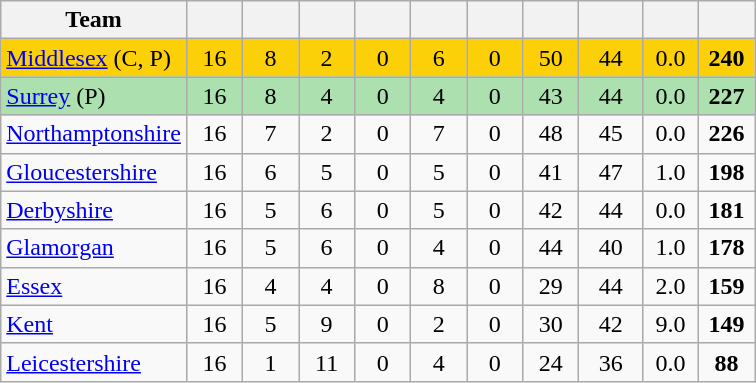<table class="wikitable" style="text-align:center">
<tr>
<th>Team</th>
<th style="width:30px"></th>
<th style="width:30px"></th>
<th style="width:30px"></th>
<th style="width:30px"></th>
<th style="width:30px"></th>
<th style="width:30px"></th>
<th style="width:30px"></th>
<th style="width:35px"></th>
<th style="width:30px"></th>
<th style="width:30px"></th>
</tr>
<tr style="background:#fbd009;">
<td style="text-align:left;"><a href='#'>Middlesex</a> (C, P)</td>
<td>16</td>
<td>8</td>
<td>2</td>
<td>0</td>
<td>6</td>
<td>0</td>
<td>50</td>
<td>44</td>
<td>0.0</td>
<td><strong>240</strong></td>
</tr>
<tr style="background:#ace1af;">
<td style="text-align:left;"><a href='#'>Surrey</a> (P)</td>
<td>16</td>
<td>8</td>
<td>4</td>
<td>0</td>
<td>4</td>
<td>0</td>
<td>43</td>
<td>44</td>
<td>0.0</td>
<td><strong>227</strong></td>
</tr>
<tr>
<td style="text-align:left;"><a href='#'>Northamptonshire</a></td>
<td>16</td>
<td>7</td>
<td>2</td>
<td>0</td>
<td>7</td>
<td>0</td>
<td>48</td>
<td>45</td>
<td>0.0</td>
<td><strong>226</strong></td>
</tr>
<tr>
<td style="text-align:left;"><a href='#'>Gloucestershire</a></td>
<td>16</td>
<td>6</td>
<td>5</td>
<td>0</td>
<td>5</td>
<td>0</td>
<td>41</td>
<td>47</td>
<td>1.0</td>
<td><strong>198</strong></td>
</tr>
<tr>
<td style="text-align:left;"><a href='#'>Derbyshire</a></td>
<td>16</td>
<td>5</td>
<td>6</td>
<td>0</td>
<td>5</td>
<td>0</td>
<td>42</td>
<td>44</td>
<td>0.0</td>
<td><strong>181</strong></td>
</tr>
<tr>
<td style="text-align:left;"><a href='#'>Glamorgan</a></td>
<td>16</td>
<td>5</td>
<td>6</td>
<td>0</td>
<td>4</td>
<td>0</td>
<td>44</td>
<td>40</td>
<td>1.0</td>
<td><strong>178</strong></td>
</tr>
<tr>
<td style="text-align:left;"><a href='#'>Essex</a></td>
<td>16</td>
<td>4</td>
<td>4</td>
<td>0</td>
<td>8</td>
<td>0</td>
<td>29</td>
<td>44</td>
<td>2.0</td>
<td><strong>159</strong></td>
</tr>
<tr>
<td style="text-align:left;"><a href='#'>Kent</a></td>
<td>16</td>
<td>5</td>
<td>9</td>
<td>0</td>
<td>2</td>
<td>0</td>
<td>30</td>
<td>42</td>
<td>9.0</td>
<td><strong>149</strong></td>
</tr>
<tr>
<td style="text-align:left;"><a href='#'>Leicestershire</a></td>
<td>16</td>
<td>1</td>
<td>11</td>
<td>0</td>
<td>4</td>
<td>0</td>
<td>24</td>
<td>36</td>
<td>0.0</td>
<td><strong>88</strong></td>
</tr>
</table>
